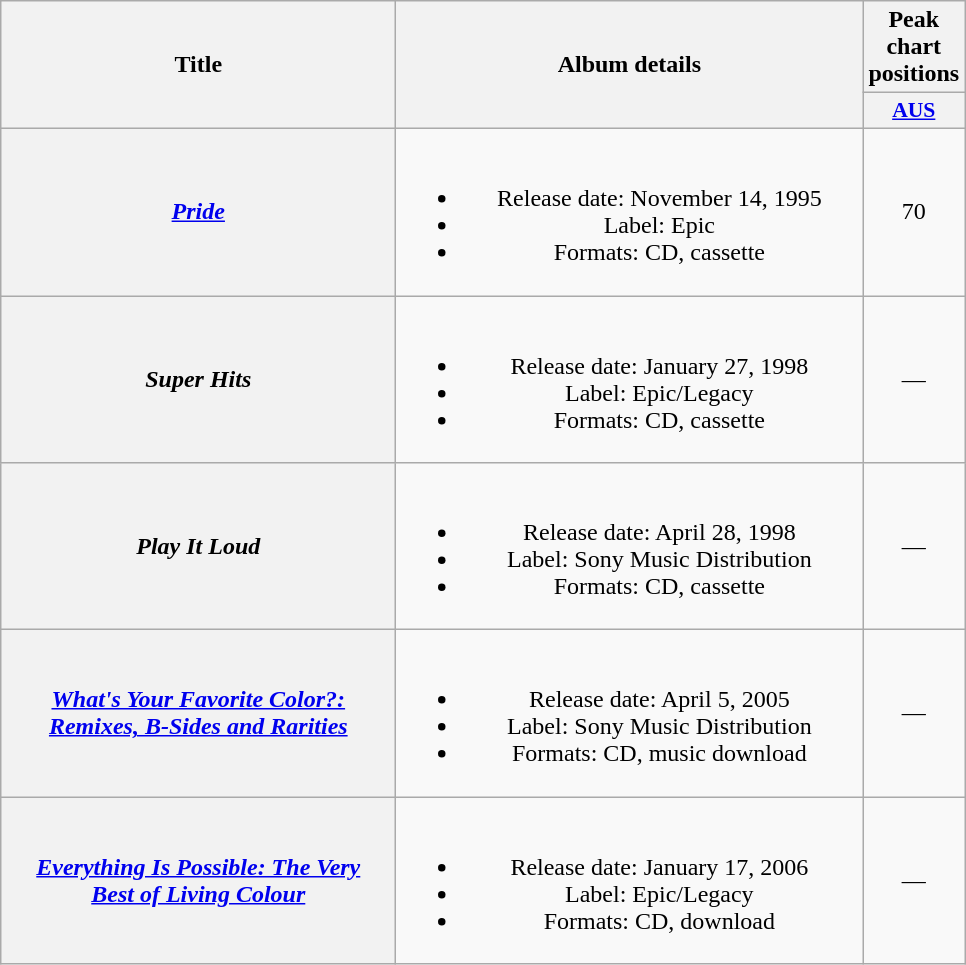<table class="wikitable plainrowheaders" style="text-align:center;">
<tr>
<th style="width:16em;" rowspan="2">Title</th>
<th style="width:19em;" rowspan="2">Album details</th>
<th colspan="1">Peak chart positions</th>
</tr>
<tr style="font-size:90%;">
<th width="35"><a href='#'>AUS</a><br></th>
</tr>
<tr>
<th scope="row"><em><a href='#'>Pride</a></em></th>
<td><br><ul><li>Release date: November 14, 1995</li><li>Label: Epic</li><li>Formats: CD, cassette</li></ul></td>
<td>70</td>
</tr>
<tr>
<th scope="row"><em>Super Hits</em></th>
<td><br><ul><li>Release date: January 27, 1998</li><li>Label: Epic/Legacy</li><li>Formats: CD, cassette</li></ul></td>
<td>—</td>
</tr>
<tr>
<th scope="row"><em>Play It Loud</em></th>
<td><br><ul><li>Release date: April 28, 1998</li><li>Label: Sony Music Distribution</li><li>Formats: CD, cassette</li></ul></td>
<td>—</td>
</tr>
<tr>
<th scope="row"><em><a href='#'>What's Your Favorite Color?:<br>Remixes, B-Sides and Rarities</a></em></th>
<td><br><ul><li>Release date: April 5, 2005</li><li>Label: Sony Music Distribution</li><li>Formats: CD, music download</li></ul></td>
<td>—</td>
</tr>
<tr>
<th scope="row"><em><a href='#'>Everything Is Possible: The Very<br>Best of Living Colour</a></em></th>
<td><br><ul><li>Release date: January 17, 2006</li><li>Label: Epic/Legacy</li><li>Formats: CD, download</li></ul></td>
<td>—</td>
</tr>
</table>
